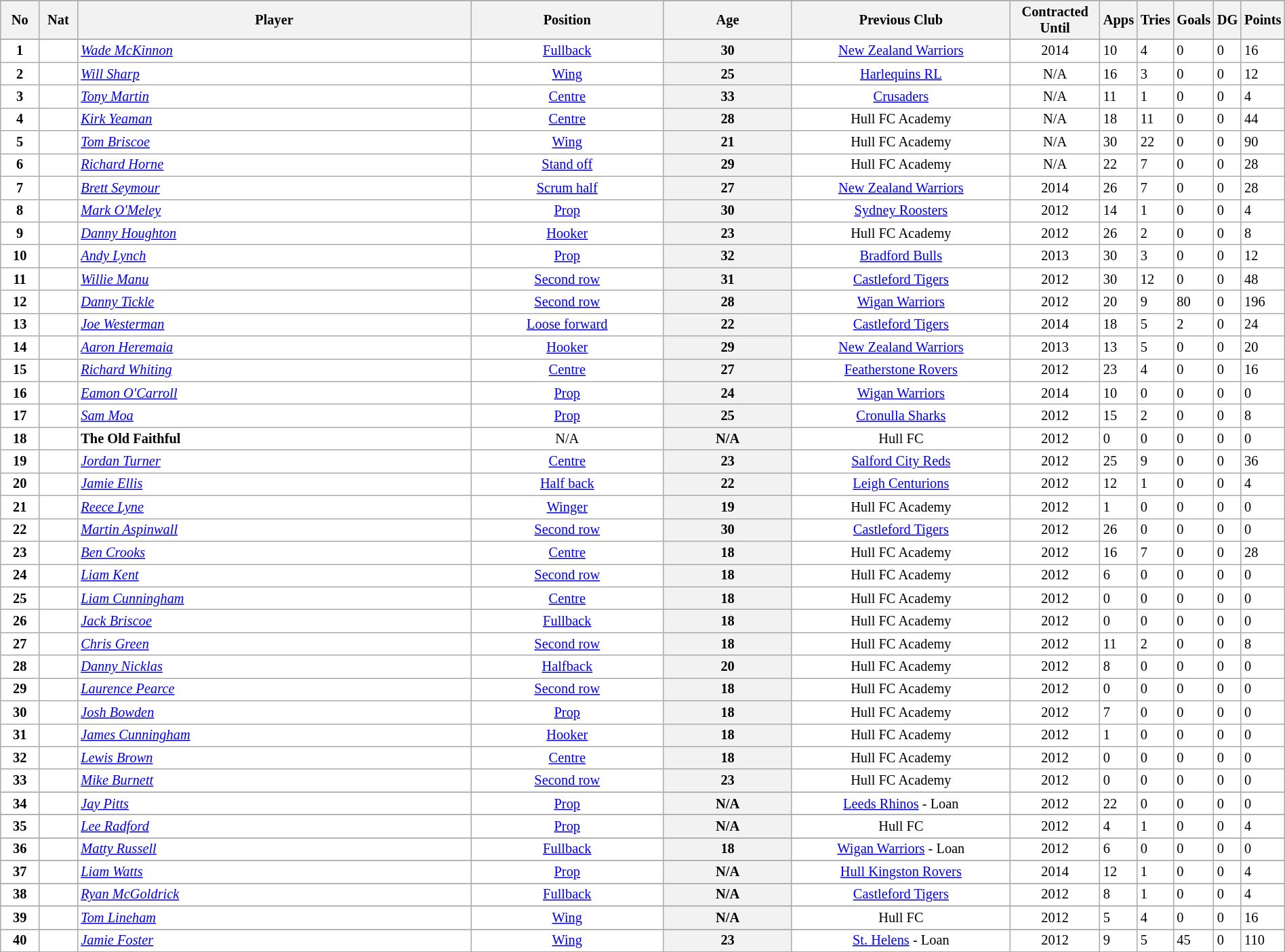<table class="wikitable sortable" width="100%" style="font-size:85%">
<tr bgcolor="#efefef">
</tr>
<tr bgcolor="#efefef">
<th width=3%>No</th>
<th width=3%>Nat</th>
<th !width=47%>Player</th>
<th width=15%>Position</th>
<th width=1%>Age</th>
<th width=17%>Previous Club</th>
<th width=7%>Contracted Until</th>
<th width="20">Apps</th>
<th width="20">Tries</th>
<th width="20">Goals</th>
<th width="20">DG</th>
<th width="20">Points</th>
</tr>
<tr bgcolor=#FFFFFF>
</tr>
<tr bgcolor=#FFFFFF>
<td align=center><strong>1</strong></td>
<td align=center></td>
<td><em><a href='#'>Wade McKinnon</a></em></td>
<td align=center><a href='#'>Fullback</a></td>
<th width=10%>30</th>
<td align=center><a href='#'>New Zealand Warriors</a></td>
<td align=center>2014</td>
<td align=centre>10</td>
<td align=centre>4</td>
<td align=centre>0</td>
<td align=centre>0</td>
<td align=centre>16</td>
</tr>
<tr bgcolor=#FFFFFF>
<td align=center><strong>2</strong></td>
<td align=center></td>
<td><em><a href='#'>Will Sharp</a></em></td>
<td align=center><a href='#'>Wing</a></td>
<th width=10%>25</th>
<td align=center><a href='#'>Harlequins RL</a></td>
<td align=center>N/A</td>
<td align=centre>16</td>
<td align=centre>3</td>
<td align=centre>0</td>
<td align=centre>0</td>
<td align=centre>12</td>
</tr>
<tr bgcolor=#FFFFFF>
<td align=center><strong>3</strong></td>
<td align=center></td>
<td><em><a href='#'>Tony Martin</a></em></td>
<td align=center><a href='#'>Centre</a></td>
<th width=10%>33</th>
<td align=center><a href='#'>Crusaders</a></td>
<td align=center>N/A</td>
<td align=centre>11</td>
<td align=centre>1</td>
<td align=centre>0</td>
<td align=centre>0</td>
<td align=centre>4</td>
</tr>
<tr bgcolor=#FFFFFF>
<td align=center><strong>4</strong></td>
<td align=center></td>
<td><em><a href='#'>Kirk Yeaman</a></em></td>
<td align=center><a href='#'>Centre</a></td>
<th width=10%>28</th>
<td align=center>Hull FC Academy</td>
<td align=center>N/A</td>
<td align=centre>18</td>
<td align=centre>11</td>
<td align=centre>0</td>
<td align=centre>0</td>
<td align=centre>44</td>
</tr>
<tr bgcolor=#FFFFFF>
<td align=center><strong>5</strong></td>
<td align=center></td>
<td><em><a href='#'>Tom Briscoe</a></em></td>
<td align=center><a href='#'>Wing</a></td>
<th width=10%>21</th>
<td align=center>Hull FC Academy</td>
<td align=center>N/A</td>
<td align=centre>30</td>
<td align=centre>22</td>
<td align=centre>0</td>
<td align=centre>0</td>
<td align=centre>90</td>
</tr>
<tr bgcolor=#FFFFFF>
<td align=center><strong>6</strong></td>
<td align=center></td>
<td><em><a href='#'>Richard Horne</a></em></td>
<td align=center><a href='#'>Stand off</a></td>
<th width=10%>29</th>
<td align=center>Hull FC Academy</td>
<td align=center>N/A</td>
<td align=centre>22</td>
<td align=centre>7</td>
<td align=centre>0</td>
<td align=centre>0</td>
<td align=centre>28</td>
</tr>
<tr bgcolor=#FFFFFF>
<td align=center><strong>7</strong></td>
<td align=center></td>
<td><em><a href='#'>Brett Seymour</a></em></td>
<td align=center><a href='#'>Scrum half</a></td>
<th width=10%>27</th>
<td align=center><a href='#'>New Zealand Warriors</a></td>
<td align=center>2014</td>
<td align=centre>26</td>
<td align=centre>7</td>
<td align=centre>0</td>
<td align=centre>0</td>
<td align=centre>28</td>
</tr>
<tr bgcolor=#FFFFFF>
<td align=center><strong>8</strong></td>
<td align=center></td>
<td><em><a href='#'>Mark O'Meley</a></em></td>
<td align=center><a href='#'>Prop</a></td>
<th width=10%>30</th>
<td align=center><a href='#'>Sydney Roosters</a></td>
<td align=center>2012</td>
<td align=centre>14</td>
<td align=centre>1</td>
<td align=centre>0</td>
<td align=centre>0</td>
<td align=centre>4</td>
</tr>
<tr bgcolor=#FFFFFF>
<td align=center><strong>9</strong></td>
<td align=center></td>
<td><em><a href='#'>Danny Houghton</a></em></td>
<td align=center><a href='#'>Hooker</a></td>
<th width=10%>23</th>
<td align=center>Hull FC Academy</td>
<td align=center>2012</td>
<td align=centre>26</td>
<td align=centre>2</td>
<td align=centre>0</td>
<td align=centre>0</td>
<td align=centre>8</td>
</tr>
<tr bgcolor=#FFFFFF>
<td align=center><strong>10</strong></td>
<td align=center></td>
<td><em><a href='#'>Andy Lynch</a></em></td>
<td align=center><a href='#'>Prop</a></td>
<th width=10%>32</th>
<td align=center><a href='#'>Bradford Bulls</a></td>
<td align=center>2013</td>
<td align=centre>30</td>
<td align=centre>3</td>
<td align=centre>0</td>
<td align=centre>0</td>
<td align=centre>12</td>
</tr>
<tr bgcolor=#FFFFFF>
<td align=center><strong>11</strong></td>
<td align=center></td>
<td><em><a href='#'>Willie Manu</a></em></td>
<td align=center><a href='#'>Second row</a></td>
<th width=10%>31</th>
<td align=center><a href='#'>Castleford Tigers</a></td>
<td align=center>2012</td>
<td align=centre>30</td>
<td align=centre>12</td>
<td align=centre>0</td>
<td align=centre>0</td>
<td align=centre>48</td>
</tr>
<tr bgcolor=#FFFFFF>
<td align=center><strong>12</strong></td>
<td align=center></td>
<td><em><a href='#'>Danny Tickle</a></em></td>
<td align=center><a href='#'>Second row</a></td>
<th width=10%>28</th>
<td align=center><a href='#'>Wigan Warriors</a></td>
<td align=center>2012</td>
<td align=centre>20</td>
<td align=centre>9</td>
<td align=centre>80</td>
<td align=centre>0</td>
<td align=centre>196</td>
</tr>
<tr bgcolor=#FFFFFF>
<td align=center><strong>13</strong></td>
<td align=center></td>
<td><em><a href='#'>Joe Westerman</a></em></td>
<td align=center><a href='#'>Loose forward</a></td>
<th width=10%>22</th>
<td align=center><a href='#'>Castleford Tigers</a></td>
<td align=center>2014</td>
<td align=centre>18</td>
<td align=centre>5</td>
<td align=centre>2</td>
<td align=centre>0</td>
<td align=centre>24</td>
</tr>
<tr bgcolor=#FFFFFF>
<td align=center><strong>14</strong></td>
<td align=center></td>
<td><em><a href='#'>Aaron Heremaia</a></em></td>
<td align=center><a href='#'>Hooker</a></td>
<th width=10%>29</th>
<td align=center><a href='#'>New Zealand Warriors</a></td>
<td align=center>2013</td>
<td align=centre>13</td>
<td align=centre>5</td>
<td align=centre>0</td>
<td align=centre>0</td>
<td align=centre>20</td>
</tr>
<tr bgcolor=#FFFFFF>
<td align=center><strong>15</strong></td>
<td align=center></td>
<td><em><a href='#'>Richard Whiting</a></em></td>
<td align=center><a href='#'>Centre</a></td>
<th width=10%>27</th>
<td align=center><a href='#'>Featherstone Rovers</a></td>
<td align=center>2012</td>
<td align=centre>23</td>
<td align=centre>4</td>
<td align=centre>0</td>
<td align=centre>0</td>
<td align=centre>16</td>
</tr>
<tr bgcolor=#FFFFFF>
<td align=center><strong>16</strong></td>
<td align=center></td>
<td><em><a href='#'>Eamon O'Carroll</a></em></td>
<td align=center><a href='#'>Prop</a></td>
<th width=10%>24</th>
<td align=center><a href='#'>Wigan Warriors</a></td>
<td align=center>2014</td>
<td align=centre>10</td>
<td align=centre>0</td>
<td align=centre>0</td>
<td align=centre>0</td>
<td align=centre>0</td>
</tr>
<tr bgcolor=#FFFFFF>
<td align=center><strong>17</strong></td>
<td align=center></td>
<td><em><a href='#'>Sam Moa</a></em></td>
<td align=center><a href='#'>Prop</a></td>
<th width=10%>25</th>
<td align=center><a href='#'>Cronulla Sharks</a></td>
<td align=center>2012</td>
<td align=centre>15</td>
<td align=centre>2</td>
<td align=centre>0</td>
<td align=centre>0</td>
<td align=centre>8</td>
</tr>
<tr bgcolor=#FFFFFF>
<td align=center><strong>18</strong></td>
<td align=center></td>
<td><strong>The Old Faithful</strong></td>
<td align=center>N/A</td>
<th width=10%>N/A</th>
<td align=center>Hull FC</td>
<td align=center>2012</td>
<td align=centre>0</td>
<td align=centre>0</td>
<td align=centre>0</td>
<td align=centre>0</td>
<td align=centre>0</td>
</tr>
<tr bgcolor=#FFFFFF>
<td align=center><strong>19</strong></td>
<td align=center></td>
<td><em><a href='#'>Jordan Turner</a></em></td>
<td align=center><a href='#'>Centre</a></td>
<th width=10%>23</th>
<td align=center><a href='#'>Salford City Reds</a></td>
<td align=center>2012</td>
<td align=centre>25</td>
<td align=centre>9</td>
<td align=centre>0</td>
<td align=centre>0</td>
<td align=centre>36</td>
</tr>
<tr bgcolor=#FFFFFF>
<td align=center><strong>20</strong></td>
<td align=center></td>
<td><em><a href='#'>Jamie Ellis</a></em></td>
<td align=center><a href='#'>Half back</a></td>
<th width=10%>22</th>
<td align=center><a href='#'>Leigh Centurions</a></td>
<td align=center>2012</td>
<td align=centre>12</td>
<td align=centre>1</td>
<td align=centre>0</td>
<td align=centre>0</td>
<td align=centre>4</td>
</tr>
<tr bgcolor=#FFFFFF>
<td align=center><strong>21</strong></td>
<td align=center></td>
<td><em><a href='#'>Reece Lyne</a></em></td>
<td align=center><a href='#'>Winger</a></td>
<th width=10%>19</th>
<td align=center>Hull FC Academy</td>
<td align=center>2012</td>
<td align=centre>1</td>
<td align=centre>0</td>
<td align=centre>0</td>
<td align=centre>0</td>
<td align=centre>0</td>
</tr>
<tr bgcolor=#FFFFFF>
<td align=center><strong>22</strong></td>
<td align=center></td>
<td><em><a href='#'>Martin Aspinwall</a></em></td>
<td align=center><a href='#'>Second row</a></td>
<th width=10%>30</th>
<td align=center><a href='#'>Castleford Tigers</a></td>
<td align=center>2012</td>
<td align=centre>26</td>
<td align=centre>0</td>
<td align=centre>0</td>
<td align=centre>0</td>
<td align=centre>0</td>
</tr>
<tr bgcolor=#FFFFFF>
<td align=center><strong>23</strong></td>
<td align=center></td>
<td><em><a href='#'>Ben Crooks</a></em></td>
<td align=center><a href='#'>Centre</a></td>
<th width=10%>18</th>
<td align=center>Hull FC Academy</td>
<td align=center>2012</td>
<td align=centre>16</td>
<td align=centre>7</td>
<td align=centre>0</td>
<td align=centre>0</td>
<td align=centre>28</td>
</tr>
<tr bgcolor=#FFFFFF>
<td align=center><strong>24</strong></td>
<td align=center></td>
<td><em><a href='#'>Liam Kent</a></em></td>
<td align=center><a href='#'>Second row</a></td>
<th width=10%>18</th>
<td align=center>Hull FC Academy</td>
<td align=center>2012</td>
<td align=centre>6</td>
<td align=centre>0</td>
<td align=centre>0</td>
<td align=centre>0</td>
<td align=centre>0</td>
</tr>
<tr bgcolor=#FFFFFF>
<td align=center><strong>25</strong></td>
<td align=center></td>
<td><em><a href='#'>Liam Cunningham</a></em></td>
<td align=center><a href='#'>Centre</a></td>
<th width=10%>18</th>
<td align=center>Hull FC Academy</td>
<td align=center>2012</td>
<td align=centre>0</td>
<td align=centre>0</td>
<td align=centre>0</td>
<td align=centre>0</td>
<td align=centre>0</td>
</tr>
<tr bgcolor=#FFFFFF>
<td align=center><strong>26</strong></td>
<td align=center></td>
<td><em><a href='#'>Jack Briscoe</a></em></td>
<td align=center><a href='#'>Fullback</a></td>
<th width=10%>18</th>
<td align=center>Hull FC Academy</td>
<td align=center>2012</td>
<td align=centre>0</td>
<td align=centre>0</td>
<td align=centre>0</td>
<td align=centre>0</td>
<td align=centre>0</td>
</tr>
<tr bgcolor=#FFFFFF>
<td align=center><strong>27</strong></td>
<td align=center></td>
<td><em><a href='#'>Chris Green</a></em></td>
<td align=center><a href='#'>Second row</a></td>
<th width=10%>18</th>
<td align=center>Hull FC Academy</td>
<td align=center>2012</td>
<td align=centre>11</td>
<td align=centre>2</td>
<td align=centre>0</td>
<td align=centre>0</td>
<td align=centre>8</td>
</tr>
<tr bgcolor=#FFFFFF>
<td align=center><strong>28</strong></td>
<td align=center></td>
<td><em><a href='#'>Danny Nicklas</a></em></td>
<td align=center><a href='#'>Halfback</a></td>
<th width=10%>20</th>
<td align=center>Hull FC Academy</td>
<td align=center>2012</td>
<td align=centre>8</td>
<td align=centre>0</td>
<td align=centre>0</td>
<td align=centre>0</td>
<td align=centre>0</td>
</tr>
<tr bgcolor=#FFFFFF>
<td align=center><strong>29</strong></td>
<td align=center></td>
<td><em><a href='#'>Laurence Pearce</a></em></td>
<td align=center><a href='#'>Second row</a></td>
<th width=10%>18</th>
<td align=center>Hull FC Academy</td>
<td align=center>2012</td>
<td align=centre>0</td>
<td align=centre>0</td>
<td align=centre>0</td>
<td align=centre>0</td>
<td align=centre>0</td>
</tr>
<tr bgcolor=#FFFFFF>
<td align=center><strong>30</strong></td>
<td align=center></td>
<td><em><a href='#'>Josh Bowden</a></em></td>
<td align=center><a href='#'>Prop</a></td>
<th width=10%>18</th>
<td align=center>Hull FC Academy</td>
<td align=center>2012</td>
<td align=centre>7</td>
<td align=centre>0</td>
<td align=centre>0</td>
<td align=centre>0</td>
<td align=centre>0</td>
</tr>
<tr bgcolor=#FFFFFF>
<td align=center><strong>31</strong></td>
<td align=center></td>
<td><em><a href='#'>James Cunningham</a></em></td>
<td align=center><a href='#'>Hooker</a></td>
<th width=10%>18</th>
<td align=center>Hull FC Academy</td>
<td align=center>2012</td>
<td align=centre>1</td>
<td align=centre>0</td>
<td align=centre>0</td>
<td align=centre>0</td>
<td align=centre>0</td>
</tr>
<tr bgcolor=#FFFFFF>
<td align=center><strong>32</strong></td>
<td align=center></td>
<td><em><a href='#'>Lewis Brown</a></em></td>
<td align=center><a href='#'>Centre</a></td>
<th width=10%>18</th>
<td align=center>Hull FC Academy</td>
<td align=center>2012</td>
<td align=centre>0</td>
<td align=centre>0</td>
<td align=centre>0</td>
<td align=centre>0</td>
<td align=centre>0</td>
</tr>
<tr bgcolor=#FFFFFF>
<td align=center><strong>33</strong></td>
<td align=center></td>
<td><em><a href='#'>Mike Burnett</a></em></td>
<td align=center><a href='#'>Second row</a></td>
<th width=10%>23</th>
<td align=center>Hull FC Academy</td>
<td align=center>2012</td>
<td align=centre>0</td>
<td align=centre>0</td>
<td align=centre>0</td>
<td align=centre>0</td>
<td align=centre>0</td>
</tr>
<tr>
</tr>
<tr bgcolor=#FFFFFF>
<td align=center><strong>34</strong></td>
<td align=center></td>
<td><em><a href='#'>Jay Pitts</a></em></td>
<td align=center><a href='#'>Prop</a></td>
<th width=10%>N/A</th>
<td align=center><a href='#'>Leeds Rhinos</a> - Loan</td>
<td align=center>2012</td>
<td align=centre>22</td>
<td align=centre>0</td>
<td align=centre>0</td>
<td align=centre>0</td>
<td align=centre>0</td>
</tr>
<tr>
</tr>
<tr bgcolor=#FFFFFF>
<td align=center><strong>35</strong></td>
<td align=center></td>
<td><em><a href='#'>Lee Radford</a></em></td>
<td align=center><a href='#'>Prop</a></td>
<th width=10%>N/A</th>
<td align=center>Hull FC</td>
<td align=center>2012</td>
<td align=centre>4</td>
<td align=centre>1</td>
<td align=centre>0</td>
<td align=centre>0</td>
<td align=centre>4</td>
</tr>
<tr>
</tr>
<tr bgcolor=#FFFFFF>
<td align=center><strong>36</strong></td>
<td align=center></td>
<td><em><a href='#'>Matty Russell</a></em></td>
<td align=center><a href='#'>Fullback</a></td>
<th width=10%>18</th>
<td align=center><a href='#'>Wigan Warriors</a> - Loan</td>
<td align=center>2012</td>
<td align=centre>6</td>
<td align=centre>0</td>
<td align=centre>0</td>
<td align=centre>0</td>
<td align=centre>0</td>
</tr>
<tr>
</tr>
<tr bgcolor=#FFFFFF>
<td align=center><strong>37</strong></td>
<td align=center></td>
<td><em><a href='#'>Liam Watts</a></em></td>
<td align=center><a href='#'>Prop</a></td>
<th width=10%>N/A</th>
<td align=center><a href='#'>Hull Kingston Rovers</a></td>
<td align=center>2014</td>
<td align=centre>12</td>
<td align=centre>1</td>
<td align=centre>0</td>
<td align=centre>0</td>
<td align=centre>4</td>
</tr>
<tr>
</tr>
<tr bgcolor=#FFFFFF>
<td align=center><strong>38</strong></td>
<td align=center></td>
<td><em><a href='#'>Ryan McGoldrick</a></em></td>
<td align=center><a href='#'>Fullback</a></td>
<th width=10%>N/A</th>
<td align=center><a href='#'>Castleford Tigers</a></td>
<td align=center>2012</td>
<td align=centre>8</td>
<td align=centre>1</td>
<td align=centre>0</td>
<td align=centre>0</td>
<td align=centre>4</td>
</tr>
<tr>
</tr>
<tr bgcolor=#FFFFFF>
<td align=center><strong>39</strong></td>
<td align=center></td>
<td><em><a href='#'>Tom Lineham</a></em></td>
<td align=center><a href='#'>Wing</a></td>
<th width=10%>N/A</th>
<td align=center>Hull FC</td>
<td align=center>2012</td>
<td align=centre>5</td>
<td align=centre>4</td>
<td align=centre>0</td>
<td align=centre>0</td>
<td align=centre>16</td>
</tr>
<tr>
</tr>
<tr bgcolor=#FFFFFF>
<td align=center><strong>40</strong></td>
<td align=center></td>
<td><em><a href='#'>Jamie Foster</a></em></td>
<td align=center><a href='#'>Wing</a></td>
<th width=10%>23</th>
<td align=center><a href='#'>St. Helens</a> - Loan</td>
<td align=center>2012</td>
<td align=centre>9</td>
<td align=centre>5</td>
<td align=centre>45</td>
<td align=centre>0</td>
<td align=centre>110</td>
</tr>
<tr>
</tr>
</table>
